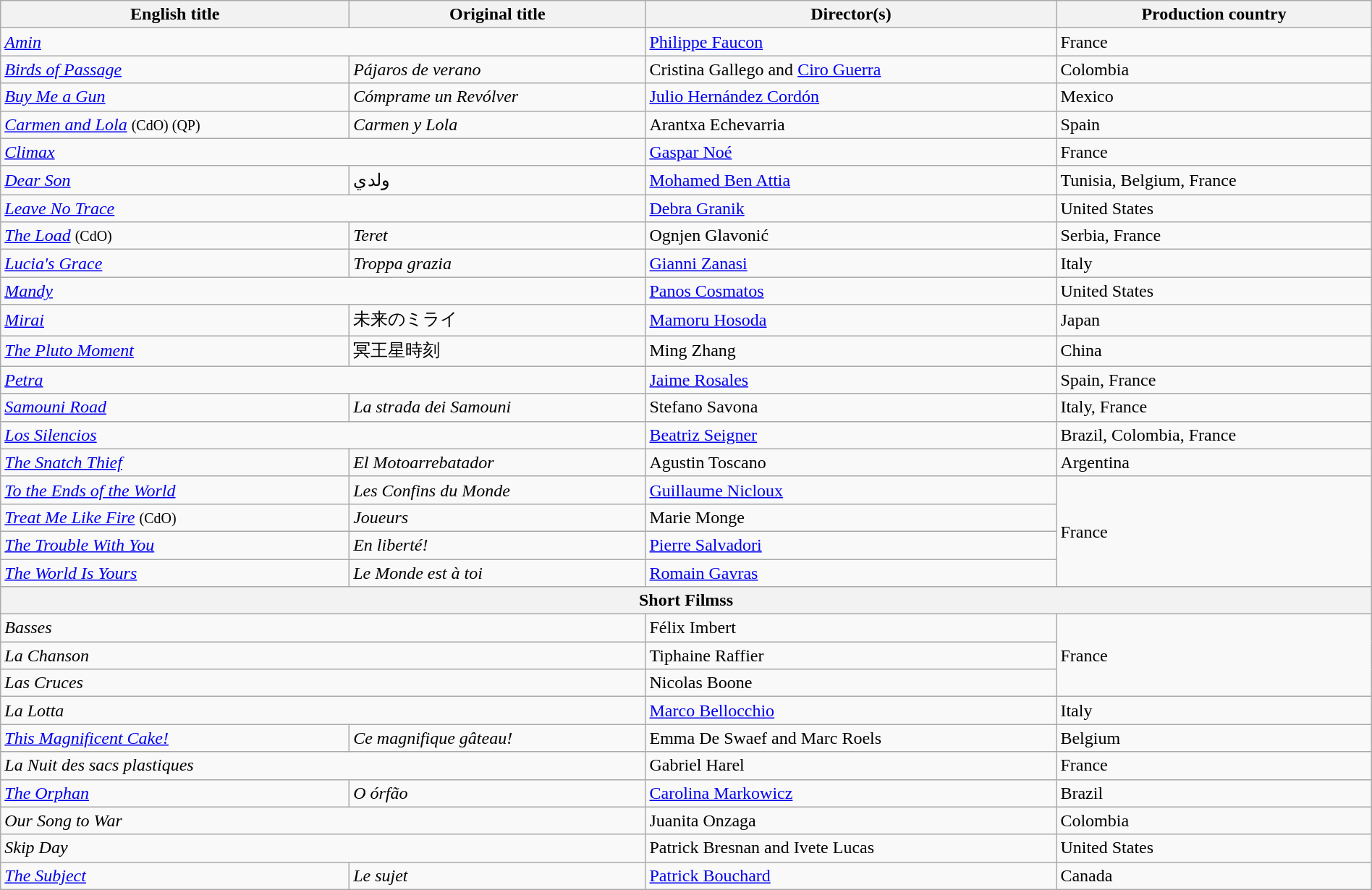<table class="wikitable" style="width:100%; margin-bottom:2px" cellpadding="5">
<tr>
<th scope="col">English title</th>
<th scope="col">Original title</th>
<th scope="col">Director(s)</th>
<th scope="col">Production country</th>
</tr>
<tr>
<td colspan=2 data-sort-value=><em><a href='#'>Amin</a></em></td>
<td><a href='#'>Philippe Faucon</a></td>
<td>France</td>
</tr>
<tr>
<td><em><a href='#'>Birds of Passage</a></em></td>
<td><em>Pájaros de verano</em></td>
<td>Cristina Gallego and <a href='#'>Ciro Guerra</a></td>
<td>Colombia</td>
</tr>
<tr>
<td><em><a href='#'>Buy Me a Gun</a></em></td>
<td><em>Cómprame un Revólver</em></td>
<td><a href='#'>Julio Hernández Cordón</a></td>
<td>Mexico</td>
</tr>
<tr>
<td><em><a href='#'>Carmen and Lola</a></em> <small>(CdO) (QP)</small></td>
<td><em>Carmen y Lola</em></td>
<td>Arantxa Echevarria</td>
<td>Spain</td>
</tr>
<tr>
<td colspan=2 data-sort-value=><em><a href='#'>Climax</a></em></td>
<td><a href='#'>Gaspar Noé</a></td>
<td>France</td>
</tr>
<tr>
<td><em><a href='#'>Dear Son</a></em></td>
<td>ولدي</td>
<td><a href='#'>Mohamed Ben Attia</a></td>
<td>Tunisia, Belgium, France</td>
</tr>
<tr>
<td colspan=2 data-sort-value=><em><a href='#'>Leave No Trace</a></em></td>
<td><a href='#'>Debra Granik</a></td>
<td>United States</td>
</tr>
<tr>
<td><em><a href='#'>The Load</a></em> <small>(CdO)</small></td>
<td><em>Teret</em></td>
<td>Ognjen Glavonić</td>
<td>Serbia, France</td>
</tr>
<tr>
<td><em><a href='#'>Lucia's Grace</a></em></td>
<td><em>Troppa grazia</em></td>
<td><a href='#'>Gianni Zanasi</a></td>
<td>Italy</td>
</tr>
<tr>
<td colspan=2 data-sort-value=><em><a href='#'>Mandy</a></em></td>
<td><a href='#'>Panos Cosmatos</a></td>
<td>United States</td>
</tr>
<tr>
<td><em><a href='#'>Mirai</a></em></td>
<td>未来のミライ</td>
<td><a href='#'>Mamoru Hosoda</a></td>
<td>Japan</td>
</tr>
<tr>
<td><em><a href='#'>The Pluto Moment</a></em></td>
<td>冥王星時刻</td>
<td>Ming Zhang</td>
<td>China</td>
</tr>
<tr>
<td colspan=2 data-sort-value=><em><a href='#'>Petra</a></em></td>
<td><a href='#'>Jaime Rosales</a></td>
<td>Spain, France</td>
</tr>
<tr>
<td><em><a href='#'>Samouni Road</a></em></td>
<td><em>La strada dei Samouni</em></td>
<td>Stefano Savona</td>
<td>Italy, France</td>
</tr>
<tr>
<td colspan=2 data-sort-value=><em><a href='#'>Los Silencios</a></em></td>
<td><a href='#'>Beatriz Seigner</a></td>
<td>Brazil, Colombia, France</td>
</tr>
<tr>
<td><em><a href='#'>The Snatch Thief</a></em></td>
<td><em>El Motoarrebatador</em></td>
<td>Agustin Toscano</td>
<td>Argentina</td>
</tr>
<tr>
<td><em><a href='#'>To the Ends of the World</a></em></td>
<td><em>Les Confins du Monde</em></td>
<td><a href='#'>Guillaume Nicloux</a></td>
<td rowspan="4">France</td>
</tr>
<tr>
<td><em><a href='#'>Treat Me Like Fire</a></em> <small> (CdO) </small></td>
<td><em>Joueurs</em></td>
<td>Marie Monge</td>
</tr>
<tr>
<td><em><a href='#'>The Trouble With You</a></em></td>
<td><em>En liberté!</em></td>
<td><a href='#'>Pierre Salvadori</a></td>
</tr>
<tr>
<td><em><a href='#'>The World Is Yours</a></em></td>
<td><em>Le Monde est à toi</em></td>
<td><a href='#'>Romain Gavras</a></td>
</tr>
<tr>
<th colspan="4">Short Filmss</th>
</tr>
<tr>
<td colspan="2"><em>Basses</em></td>
<td>Félix Imbert</td>
<td rowspan="3">France</td>
</tr>
<tr>
<td colspan="2"><em>La Chanson</em></td>
<td>Tiphaine Raffier</td>
</tr>
<tr>
<td colspan="2"><em>Las Cruces</em></td>
<td>Nicolas Boone</td>
</tr>
<tr>
<td colspan="2"><em>La Lotta</em></td>
<td><a href='#'>Marco Bellocchio</a></td>
<td>Italy</td>
</tr>
<tr>
<td><em><a href='#'>This Magnificent Cake!</a></em></td>
<td><em>Ce magnifique gâteau!</em></td>
<td>Emma De Swaef and Marc Roels</td>
<td>Belgium</td>
</tr>
<tr>
<td colspan="2"><em>La Nuit des sacs plastiques</em></td>
<td>Gabriel Harel</td>
<td>France</td>
</tr>
<tr>
<td><em><a href='#'>The Orphan</a></em></td>
<td><em>O órfão</em></td>
<td><a href='#'>Carolina Markowicz</a></td>
<td>Brazil</td>
</tr>
<tr>
<td colspan="2"><em>Our Song to War</em></td>
<td>Juanita Onzaga</td>
<td>Colombia</td>
</tr>
<tr>
<td colspan="2"><em>Skip Day</em></td>
<td>Patrick Bresnan and Ivete Lucas</td>
<td>United States</td>
</tr>
<tr>
<td><em><a href='#'>The Subject</a></em></td>
<td><em>Le sujet</em></td>
<td><a href='#'>Patrick Bouchard</a></td>
<td>Canada</td>
</tr>
</table>
